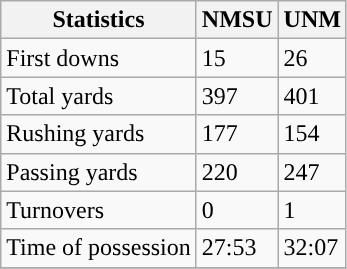<table class="wikitable" style="float: left;">
<tr>
<th>Statistics</th>
<th>NMSU</th>
<th>UNM</th>
</tr>
<tr>
<td>First downs</td>
<td>15</td>
<td>26</td>
</tr>
<tr>
<td>Total yards</td>
<td>397</td>
<td>401</td>
</tr>
<tr>
<td>Rushing yards</td>
<td>177</td>
<td>154</td>
</tr>
<tr>
<td>Passing yards</td>
<td>220</td>
<td>247</td>
</tr>
<tr>
<td>Turnovers</td>
<td>0</td>
<td>1</td>
</tr>
<tr>
<td>Time of possession</td>
<td>27:53</td>
<td>32:07</td>
</tr>
<tr>
</tr>
</table>
